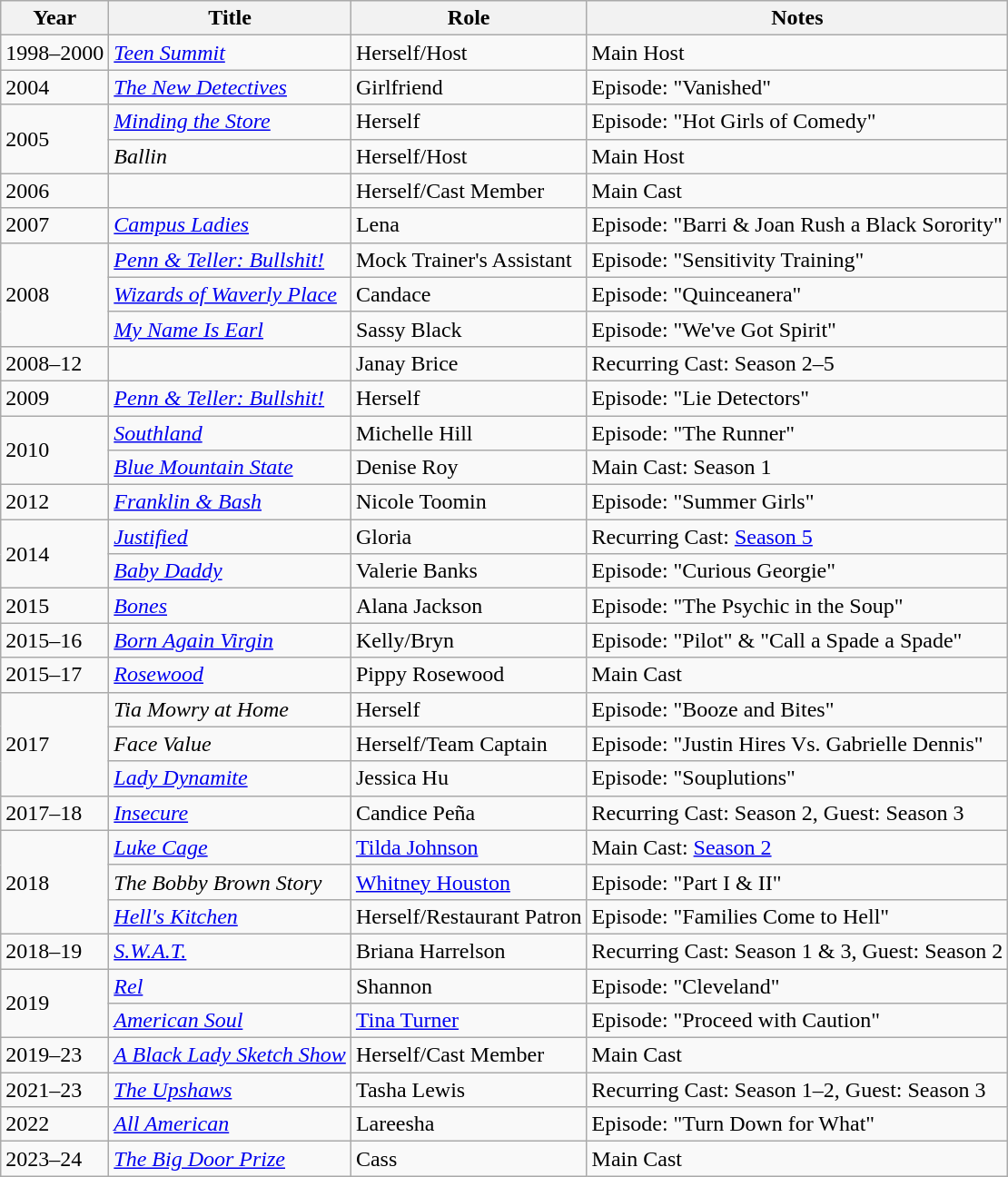<table class="wikitable sortable">
<tr>
<th>Year</th>
<th>Title</th>
<th>Role</th>
<th>Notes</th>
</tr>
<tr>
<td>1998–2000</td>
<td><em><a href='#'>Teen Summit</a></em></td>
<td>Herself/Host</td>
<td>Main Host</td>
</tr>
<tr>
<td>2004</td>
<td><em><a href='#'>The New Detectives</a></em></td>
<td>Girlfriend</td>
<td>Episode: "Vanished"</td>
</tr>
<tr>
<td rowspan="2">2005</td>
<td><em><a href='#'>Minding the Store</a></em></td>
<td>Herself</td>
<td>Episode: "Hot Girls of Comedy"</td>
</tr>
<tr>
<td><em>Ballin</em></td>
<td>Herself/Host</td>
<td>Main Host</td>
</tr>
<tr>
<td>2006</td>
<td><em></em></td>
<td>Herself/Cast Member</td>
<td>Main Cast</td>
</tr>
<tr>
<td>2007</td>
<td><em><a href='#'>Campus Ladies</a></em></td>
<td>Lena</td>
<td>Episode: "Barri & Joan Rush a Black Sorority"</td>
</tr>
<tr>
<td rowspan="3">2008</td>
<td><em><a href='#'>Penn & Teller: Bullshit!</a></em></td>
<td>Mock Trainer's Assistant</td>
<td>Episode: "Sensitivity Training"</td>
</tr>
<tr>
<td><em><a href='#'>Wizards of Waverly Place</a></em></td>
<td>Candace</td>
<td>Episode: "Quinceanera"</td>
</tr>
<tr>
<td><em><a href='#'>My Name Is Earl</a></em></td>
<td>Sassy Black</td>
<td>Episode: "We've Got Spirit"</td>
</tr>
<tr>
<td>2008–12</td>
<td><em></em></td>
<td>Janay Brice</td>
<td>Recurring Cast: Season 2–5</td>
</tr>
<tr>
<td>2009</td>
<td><em><a href='#'>Penn & Teller: Bullshit!</a></em></td>
<td>Herself</td>
<td>Episode: "Lie Detectors"</td>
</tr>
<tr>
<td rowspan="2">2010</td>
<td><em><a href='#'>Southland</a></em></td>
<td>Michelle Hill</td>
<td>Episode: "The Runner"</td>
</tr>
<tr>
<td><em><a href='#'>Blue Mountain State</a></em></td>
<td>Denise Roy</td>
<td>Main Cast: Season 1</td>
</tr>
<tr>
<td>2012</td>
<td><em><a href='#'>Franklin & Bash</a></em></td>
<td>Nicole Toomin</td>
<td>Episode: "Summer Girls"</td>
</tr>
<tr>
<td rowspan="2">2014</td>
<td><em><a href='#'>Justified</a></em></td>
<td>Gloria</td>
<td>Recurring Cast: <a href='#'>Season 5</a></td>
</tr>
<tr>
<td><em><a href='#'>Baby Daddy</a></em></td>
<td>Valerie Banks</td>
<td>Episode: "Curious Georgie"</td>
</tr>
<tr>
<td>2015</td>
<td><em><a href='#'>Bones</a></em></td>
<td>Alana Jackson</td>
<td>Episode: "The Psychic in the Soup"</td>
</tr>
<tr>
<td>2015–16</td>
<td><em><a href='#'>Born Again Virgin</a></em></td>
<td>Kelly/Bryn</td>
<td>Episode: "Pilot" & "Call a Spade a Spade"</td>
</tr>
<tr>
<td>2015–17</td>
<td><em><a href='#'>Rosewood</a></em></td>
<td>Pippy Rosewood</td>
<td>Main Cast</td>
</tr>
<tr>
<td rowspan="3">2017</td>
<td><em>Tia Mowry at Home</em></td>
<td>Herself</td>
<td>Episode: "Booze and Bites"</td>
</tr>
<tr>
<td><em>Face Value</em></td>
<td>Herself/Team Captain</td>
<td>Episode: "Justin Hires Vs. Gabrielle Dennis"</td>
</tr>
<tr>
<td><em><a href='#'>Lady Dynamite</a></em></td>
<td>Jessica Hu</td>
<td>Episode: "Souplutions"</td>
</tr>
<tr>
<td>2017–18</td>
<td><em><a href='#'>Insecure</a></em></td>
<td>Candice Peña</td>
<td>Recurring Cast: Season 2, Guest: Season 3</td>
</tr>
<tr>
<td rowspan="3">2018</td>
<td><em><a href='#'>Luke Cage</a></em></td>
<td><a href='#'>Tilda Johnson</a></td>
<td>Main Cast: <a href='#'>Season 2</a></td>
</tr>
<tr>
<td><em>The Bobby Brown Story</em></td>
<td><a href='#'>Whitney Houston</a></td>
<td>Episode: "Part I & II"</td>
</tr>
<tr>
<td><em><a href='#'>Hell's Kitchen</a></em></td>
<td>Herself/Restaurant Patron</td>
<td>Episode: "Families Come to Hell"</td>
</tr>
<tr>
<td>2018–19</td>
<td><em><a href='#'>S.W.A.T.</a></em></td>
<td>Briana Harrelson</td>
<td>Recurring Cast: Season 1 & 3, Guest: Season 2</td>
</tr>
<tr>
<td rowspan="2">2019</td>
<td><em><a href='#'>Rel</a></em></td>
<td>Shannon</td>
<td>Episode: "Cleveland"</td>
</tr>
<tr>
<td><em><a href='#'>American Soul</a></em></td>
<td><a href='#'>Tina Turner</a></td>
<td>Episode: "Proceed with Caution"</td>
</tr>
<tr>
<td>2019–23</td>
<td><em><a href='#'>A Black Lady Sketch Show</a></em></td>
<td>Herself/Cast Member</td>
<td>Main Cast</td>
</tr>
<tr>
<td>2021–23</td>
<td><em><a href='#'>The Upshaws</a></em></td>
<td>Tasha Lewis</td>
<td>Recurring Cast: Season 1–2, Guest: Season 3</td>
</tr>
<tr>
<td>2022</td>
<td><em><a href='#'>All American</a></em></td>
<td>Lareesha</td>
<td>Episode: "Turn Down for What"</td>
</tr>
<tr>
<td>2023–24</td>
<td><em><a href='#'>The Big Door Prize</a></em></td>
<td>Cass</td>
<td>Main Cast</td>
</tr>
</table>
